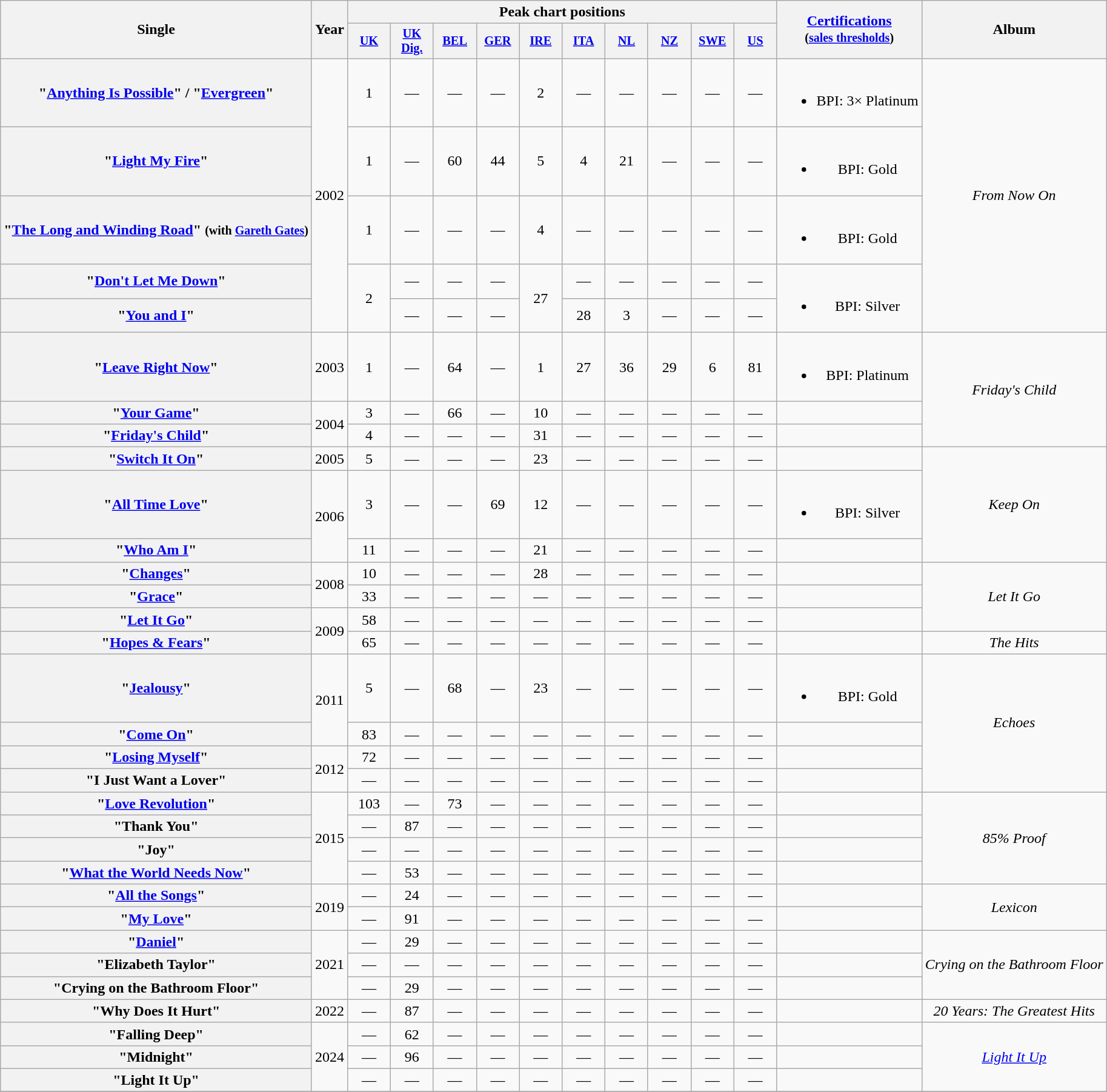<table class="wikitable plainrowheaders" style="text-align:center;">
<tr>
<th scope="col" rowspan="2">Single</th>
<th scope="col" rowspan="2">Year</th>
<th scope="col" colspan="10">Peak chart positions</th>
<th scope="col" rowspan="2"><a href='#'>Certifications</a><br><small>(<a href='#'>sales thresholds</a>)</small></th>
<th scope="col" rowspan="2">Album</th>
</tr>
<tr>
<th scope="col" style="width:3em;font-size:85%;"><a href='#'>UK</a><br></th>
<th scope="col" style="width:3em;font-size:85%;"><a href='#'>UK Dig.</a><br></th>
<th scope="col" style="width:3em;font-size:85%;"><a href='#'>BEL</a><br></th>
<th scope="col" style="width:3em;font-size:85%;"><a href='#'>GER</a><br></th>
<th scope="col" style="width:3em;font-size:85%;"><a href='#'>IRE</a><br></th>
<th scope="col" style="width:3em;font-size:85%;"><a href='#'>ITA</a></th>
<th scope="col" style="width:3em;font-size:85%;"><a href='#'>NL</a><br></th>
<th scope="col" style="width:3em;font-size:85%;"><a href='#'>NZ</a><br></th>
<th scope="col" style="width:3em;font-size:85%;"><a href='#'>SWE</a><br></th>
<th scope="col" style="width:3em;font-size:85%;"><a href='#'>US</a><br></th>
</tr>
<tr>
<th scope="row">"<a href='#'>Anything Is Possible</a>" / "<a href='#'>Evergreen</a>"</th>
<td rowspan="5">2002</td>
<td>1</td>
<td>—</td>
<td>—</td>
<td>—</td>
<td>2</td>
<td>—</td>
<td>—</td>
<td>—</td>
<td>—</td>
<td>—</td>
<td><br><ul><li>BPI: 3× Platinum</li></ul></td>
<td rowspan="5"><em>From Now On</em></td>
</tr>
<tr>
<th scope="row">"<a href='#'>Light My Fire</a>"</th>
<td>1</td>
<td>—</td>
<td>60</td>
<td>44</td>
<td>5</td>
<td>4</td>
<td>21</td>
<td>—</td>
<td>—</td>
<td>—</td>
<td><br><ul><li>BPI: Gold</li></ul></td>
</tr>
<tr>
<th scope="row">"<a href='#'>The Long and Winding Road</a>" <small>(with <a href='#'>Gareth Gates</a>)</small></th>
<td>1</td>
<td>—</td>
<td>—</td>
<td>—</td>
<td>4</td>
<td>—</td>
<td>—</td>
<td>—</td>
<td>—</td>
<td>—</td>
<td><br><ul><li>BPI: Gold</li></ul></td>
</tr>
<tr>
<th scope="row">"<a href='#'>Don't Let Me Down</a>"</th>
<td rowspan="2">2</td>
<td>—</td>
<td>—</td>
<td>—</td>
<td rowspan="2">27</td>
<td>—</td>
<td>—</td>
<td>—</td>
<td>—</td>
<td>—</td>
<td rowspan=2><br><ul><li>BPI: Silver</li></ul></td>
</tr>
<tr>
<th scope="row">"<a href='#'>You and I</a>"</th>
<td>—</td>
<td>—</td>
<td>—</td>
<td>28</td>
<td>3</td>
<td>—</td>
<td>—</td>
<td>—</td>
</tr>
<tr>
<th scope="row">"<a href='#'>Leave Right Now</a>"</th>
<td>2003</td>
<td>1</td>
<td>—</td>
<td>64</td>
<td>—</td>
<td>1</td>
<td>27</td>
<td>36</td>
<td>29</td>
<td>6</td>
<td>81</td>
<td><br><ul><li>BPI: Platinum</li></ul></td>
<td rowspan="3"><em>Friday's Child</em></td>
</tr>
<tr>
<th scope="row">"<a href='#'>Your Game</a>"</th>
<td rowspan="2">2004</td>
<td>3</td>
<td>—</td>
<td>66</td>
<td>—</td>
<td>10</td>
<td>—</td>
<td>—</td>
<td>—</td>
<td>—</td>
<td>—</td>
<td></td>
</tr>
<tr>
<th scope="row">"<a href='#'>Friday's Child</a>"</th>
<td>4</td>
<td>—</td>
<td>—</td>
<td>—</td>
<td>31</td>
<td>—</td>
<td>—</td>
<td>—</td>
<td>—</td>
<td>—</td>
<td></td>
</tr>
<tr>
<th scope="row">"<a href='#'>Switch It On</a>"</th>
<td>2005</td>
<td>5</td>
<td>—</td>
<td>—</td>
<td>—</td>
<td>23</td>
<td>—</td>
<td>—</td>
<td>—</td>
<td>—</td>
<td>—</td>
<td></td>
<td rowspan="3"><em>Keep On</em></td>
</tr>
<tr>
<th scope="row">"<a href='#'>All Time Love</a>"</th>
<td rowspan="2">2006</td>
<td>3</td>
<td>—</td>
<td>—</td>
<td>69</td>
<td>12</td>
<td>—</td>
<td>—</td>
<td>—</td>
<td>—</td>
<td>—</td>
<td><br><ul><li>BPI: Silver</li></ul></td>
</tr>
<tr>
<th scope="row">"<a href='#'>Who Am I</a>"</th>
<td>11</td>
<td>—</td>
<td>—</td>
<td>—</td>
<td>21</td>
<td>—</td>
<td>—</td>
<td>—</td>
<td>—</td>
<td>—</td>
<td></td>
</tr>
<tr>
<th scope="row">"<a href='#'>Changes</a>"</th>
<td rowspan="2">2008</td>
<td>10</td>
<td>—</td>
<td>—</td>
<td>—</td>
<td>28</td>
<td>—</td>
<td>—</td>
<td>—</td>
<td>—</td>
<td>—</td>
<td></td>
<td rowspan="3"><em>Let It Go</em></td>
</tr>
<tr>
<th scope="row">"<a href='#'>Grace</a>"</th>
<td>33</td>
<td>—</td>
<td>—</td>
<td>—</td>
<td>—</td>
<td>—</td>
<td>—</td>
<td>—</td>
<td>—</td>
<td>—</td>
<td></td>
</tr>
<tr>
<th scope="row">"<a href='#'>Let It Go</a>"</th>
<td rowspan="2">2009</td>
<td>58</td>
<td>—</td>
<td>—</td>
<td>—</td>
<td>—</td>
<td>—</td>
<td>—</td>
<td>—</td>
<td>—</td>
<td>—</td>
<td></td>
</tr>
<tr>
<th scope="row">"<a href='#'>Hopes & Fears</a>"</th>
<td>65</td>
<td>—</td>
<td>—</td>
<td>—</td>
<td>—</td>
<td>—</td>
<td>—</td>
<td>—</td>
<td>—</td>
<td>—</td>
<td></td>
<td><em>The Hits</em></td>
</tr>
<tr>
<th scope="row">"<a href='#'>Jealousy</a>"</th>
<td rowspan="2">2011</td>
<td>5</td>
<td>—</td>
<td>68</td>
<td>—</td>
<td>23</td>
<td>—</td>
<td>—</td>
<td>—</td>
<td>—</td>
<td>—</td>
<td><br><ul><li>BPI: Gold</li></ul></td>
<td rowspan="4"><em>Echoes</em></td>
</tr>
<tr>
<th scope="row">"<a href='#'>Come On</a>"</th>
<td>83</td>
<td>—</td>
<td>—</td>
<td>—</td>
<td>—</td>
<td>—</td>
<td>—</td>
<td>—</td>
<td>—</td>
<td>—</td>
<td></td>
</tr>
<tr>
<th scope="row">"<a href='#'>Losing Myself</a>"</th>
<td rowspan="2">2012</td>
<td>72</td>
<td>—</td>
<td>—</td>
<td>—</td>
<td>—</td>
<td>—</td>
<td>—</td>
<td>—</td>
<td>—</td>
<td>—</td>
<td></td>
</tr>
<tr>
<th scope="row">"I Just Want a Lover"</th>
<td>—</td>
<td>—</td>
<td>—</td>
<td>—</td>
<td>—</td>
<td>—</td>
<td>—</td>
<td>—</td>
<td>—</td>
<td>—</td>
<td></td>
</tr>
<tr>
<th scope="row">"<a href='#'>Love Revolution</a>"</th>
<td rowspan="4">2015</td>
<td>103</td>
<td>—</td>
<td>73</td>
<td>—</td>
<td>—</td>
<td>—</td>
<td>—</td>
<td>—</td>
<td>—</td>
<td>—</td>
<td></td>
<td rowspan="4"><em>85% Proof</em></td>
</tr>
<tr>
<th scope="row">"Thank You"</th>
<td>—</td>
<td>87</td>
<td>—</td>
<td>—</td>
<td>—</td>
<td>—</td>
<td>—</td>
<td>—</td>
<td>—</td>
<td>—</td>
<td></td>
</tr>
<tr>
<th scope="row">"Joy"</th>
<td>—</td>
<td>—</td>
<td>—</td>
<td>—</td>
<td>—</td>
<td>—</td>
<td>—</td>
<td>—</td>
<td>—</td>
<td>—</td>
<td></td>
</tr>
<tr>
<th scope="row">"<a href='#'>What the World Needs Now</a>"</th>
<td>—</td>
<td>53</td>
<td>—</td>
<td>—</td>
<td>—</td>
<td>—</td>
<td>—</td>
<td>—</td>
<td>—</td>
<td>—</td>
<td></td>
</tr>
<tr>
<th scope="row">"<a href='#'>All the Songs</a>"</th>
<td rowspan="2">2019</td>
<td>—</td>
<td>24</td>
<td>—</td>
<td>—</td>
<td>—</td>
<td>—</td>
<td>—</td>
<td>—</td>
<td>—</td>
<td>—</td>
<td></td>
<td rowspan="2"><em>Lexicon</em></td>
</tr>
<tr>
<th scope="row">"<a href='#'>My Love</a>"</th>
<td>—</td>
<td>91</td>
<td>—</td>
<td>—</td>
<td>—</td>
<td>—</td>
<td>—</td>
<td>—</td>
<td>—</td>
<td>—</td>
</tr>
<tr>
<th scope="row">"<a href='#'>Daniel</a>"</th>
<td rowspan="3">2021</td>
<td>—</td>
<td>29</td>
<td>—</td>
<td>—</td>
<td>—</td>
<td>—</td>
<td>—</td>
<td>—</td>
<td>—</td>
<td>—</td>
<td></td>
<td rowspan="3"><em>Crying on the Bathroom Floor</em></td>
</tr>
<tr>
<th scope="row">"Elizabeth Taylor"</th>
<td>—</td>
<td>—</td>
<td>—</td>
<td>—</td>
<td>—</td>
<td>—</td>
<td>—</td>
<td>—</td>
<td>—</td>
<td>—</td>
<td></td>
</tr>
<tr>
<th scope="row">"Crying on the Bathroom Floor"</th>
<td>—</td>
<td>29</td>
<td>—</td>
<td>—</td>
<td>—</td>
<td>—</td>
<td>—</td>
<td>—</td>
<td>—</td>
<td>—</td>
<td></td>
</tr>
<tr>
<th scope="row">"Why Does It Hurt"</th>
<td>2022</td>
<td>—</td>
<td>87</td>
<td>—</td>
<td>—</td>
<td>—</td>
<td>—</td>
<td>—</td>
<td>—</td>
<td>—</td>
<td>—</td>
<td></td>
<td><em>20 Years: The Greatest Hits</em></td>
</tr>
<tr>
<th scope="row">"Falling Deep"</th>
<td rowspan="3">2024</td>
<td>—</td>
<td>62</td>
<td>—</td>
<td>—</td>
<td>—</td>
<td>—</td>
<td>—</td>
<td>—</td>
<td>—</td>
<td>—</td>
<td></td>
<td rowspan="3"><em><a href='#'>Light It Up</a></em></td>
</tr>
<tr>
<th scope="row">"Midnight"</th>
<td>—</td>
<td>96</td>
<td>—</td>
<td>—</td>
<td>—</td>
<td>—</td>
<td>—</td>
<td>—</td>
<td>—</td>
<td>—</td>
<td></td>
</tr>
<tr>
<th scope="row">"Light It Up"</th>
<td>—</td>
<td>—</td>
<td>—</td>
<td>—</td>
<td>—</td>
<td>—</td>
<td>—</td>
<td>—</td>
<td>—</td>
<td>—</td>
<td></td>
</tr>
<tr>
</tr>
</table>
